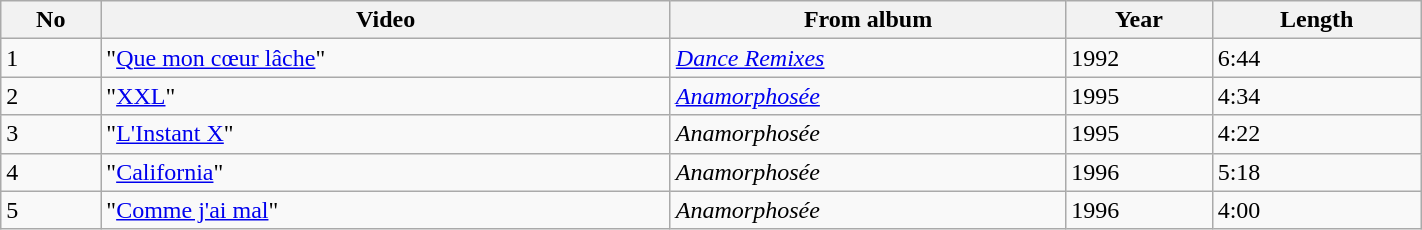<table class="wikitable" width="75%" border="1">
<tr>
<th>No</th>
<th>Video</th>
<th>From album</th>
<th>Year</th>
<th>Length</th>
</tr>
<tr>
<td>1</td>
<td>"<a href='#'>Que mon cœur lâche</a>"</td>
<td><em><a href='#'>Dance Remixes</a></em></td>
<td>1992</td>
<td>6:44</td>
</tr>
<tr>
<td>2</td>
<td>"<a href='#'>XXL</a>"</td>
<td><em><a href='#'>Anamorphosée</a></em></td>
<td>1995</td>
<td>4:34</td>
</tr>
<tr>
<td>3</td>
<td>"<a href='#'>L'Instant X</a>"</td>
<td><em>Anamorphosée</em></td>
<td>1995</td>
<td>4:22</td>
</tr>
<tr>
<td>4</td>
<td>"<a href='#'>California</a>"</td>
<td><em>Anamorphosée</em></td>
<td>1996</td>
<td>5:18</td>
</tr>
<tr>
<td>5</td>
<td>"<a href='#'>Comme j'ai mal</a>"</td>
<td><em>Anamorphosée</em></td>
<td>1996</td>
<td>4:00</td>
</tr>
</table>
